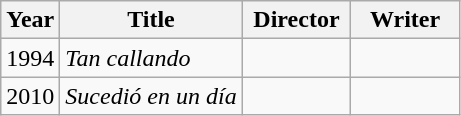<table class="wikitable">
<tr>
<th>Year</th>
<th>Title</th>
<th width=65>Director</th>
<th width=65>Writer</th>
</tr>
<tr>
<td>1994</td>
<td><em>Tan callando</em></td>
<td></td>
<td></td>
</tr>
<tr>
<td>2010</td>
<td><em>Sucedió en un día</em></td>
<td></td>
<td></td>
</tr>
</table>
